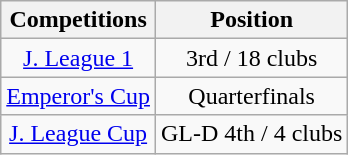<table class="wikitable" style="text-align:center;">
<tr>
<th>Competitions</th>
<th>Position</th>
</tr>
<tr>
<td><a href='#'>J. League 1</a></td>
<td>3rd / 18 clubs</td>
</tr>
<tr>
<td><a href='#'>Emperor's Cup</a></td>
<td>Quarterfinals</td>
</tr>
<tr>
<td><a href='#'>J. League Cup</a></td>
<td>GL-D 4th / 4 clubs</td>
</tr>
</table>
